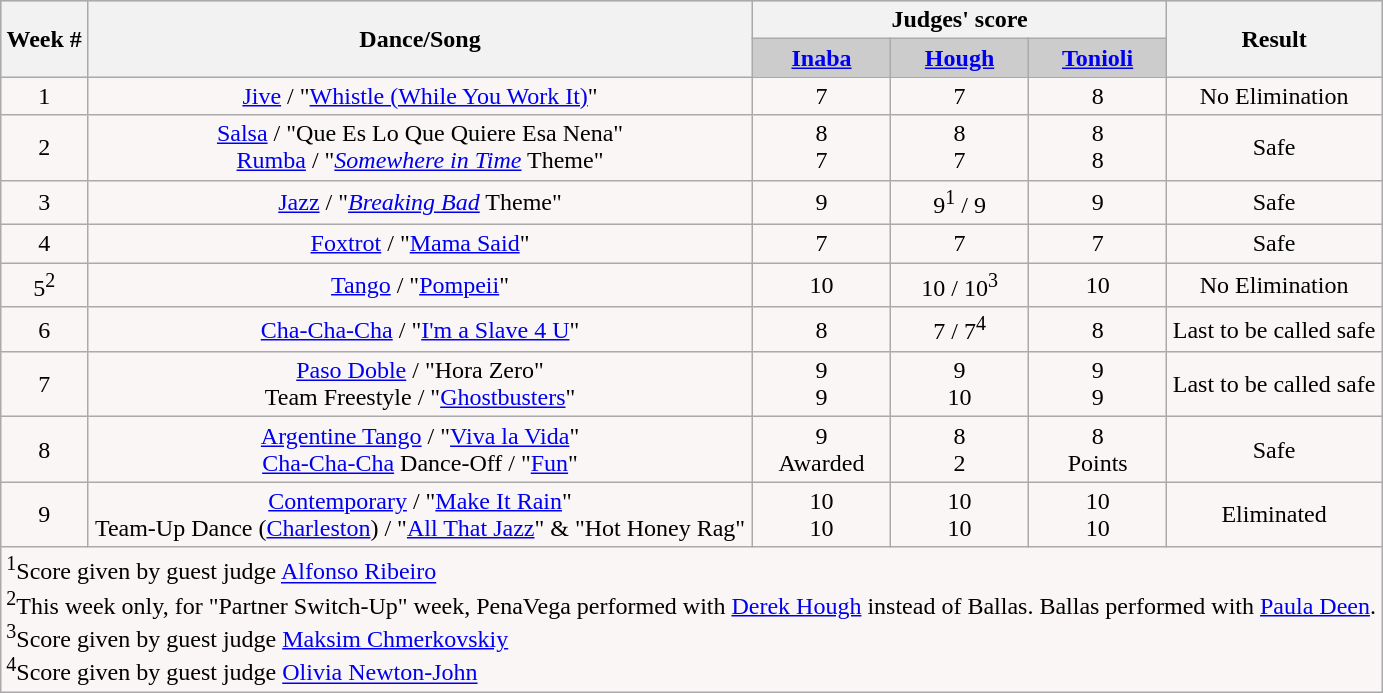<table class="wikitable collapsible collapsed">
<tr style="text-align: center; background:#ccc;">
<th rowspan="2">Week #</th>
<th rowspan="2">Dance/Song</th>
<th colspan="3">Judges' score</th>
<th rowspan="2">Result</th>
</tr>
<tr style="text-align: center; background:#ccc;">
<td style="width:10%; "><strong><a href='#'>Inaba</a></strong></td>
<td style="width:10%; "><strong><a href='#'>Hough</a></strong></td>
<td style="width:10%; "><strong><a href='#'>Tonioli</a></strong></td>
</tr>
<tr style="text-align: center; background:#faf6f6;">
<td>1</td>
<td><a href='#'>Jive</a> / "<a href='#'>Whistle (While You Work It)</a>"</td>
<td>7</td>
<td>7</td>
<td>8</td>
<td>No Elimination</td>
</tr>
<tr style="text-align: center; background:#faf6f6;">
<td>2</td>
<td><a href='#'>Salsa</a> / "Que Es Lo Que Quiere Esa Nena" <br> <a href='#'>Rumba</a> / "<em><a href='#'>Somewhere in Time</a></em> Theme"</td>
<td>8<br>7</td>
<td>8<br>7</td>
<td>8<br>8</td>
<td>Safe</td>
</tr>
<tr style="text-align: center; background:#faf6f6;">
<td>3</td>
<td><a href='#'>Jazz</a> / "<em><a href='#'>Breaking Bad</a></em> Theme"</td>
<td>9</td>
<td>9<sup>1</sup> / 9</td>
<td>9</td>
<td>Safe</td>
</tr>
<tr style="text-align: center; background:#faf6f6;">
<td>4</td>
<td><a href='#'>Foxtrot</a> / "<a href='#'>Mama Said</a>"</td>
<td>7</td>
<td>7</td>
<td>7</td>
<td>Safe</td>
</tr>
<tr style="text-align: center; background:#faf6f6;">
<td>5<sup>2</sup></td>
<td><a href='#'>Tango</a> / "<a href='#'>Pompeii</a>"</td>
<td>10</td>
<td>10 / 10<sup>3</sup></td>
<td>10</td>
<td>No Elimination</td>
</tr>
<tr style="text-align: center; background:#faf6f6;">
<td>6</td>
<td><a href='#'>Cha-Cha-Cha</a> / "<a href='#'>I'm a Slave 4 U</a>"</td>
<td>8</td>
<td>7 / 7<sup>4</sup></td>
<td>8</td>
<td>Last to be called safe</td>
</tr>
<tr style="text-align: center; background:#faf6f6;">
<td>7</td>
<td><a href='#'>Paso Doble</a> / "Hora Zero" <br> Team Freestyle / "<a href='#'>Ghostbusters</a>"</td>
<td>9<br>9</td>
<td>9<br>10</td>
<td>9<br>9</td>
<td>Last to be called safe</td>
</tr>
<tr style="text-align: center; background:#faf6f6;">
<td>8</td>
<td><a href='#'>Argentine Tango</a> / "<a href='#'>Viva la Vida</a>" <br> <a href='#'>Cha-Cha-Cha</a> Dance-Off / "<a href='#'>Fun</a>"</td>
<td>9<br>Awarded</td>
<td>8<br>2</td>
<td>8<br>Points</td>
<td>Safe</td>
</tr>
<tr style="text-align: center; background:#faf6f6;">
<td>9</td>
<td><a href='#'>Contemporary</a> / "<a href='#'>Make It Rain</a>" <br> Team-Up Dance (<a href='#'>Charleston</a>) / "<a href='#'>All That Jazz</a>" & "Hot Honey Rag"</td>
<td>10<br>10</td>
<td>10<br>10</td>
<td>10<br>10</td>
<td>Eliminated</td>
</tr>
<tr style="text-align: center; background:#faf6f6;">
<td colspan="6" style="background:#faf6f6; text-align:left;"><sup>1</sup>Score given by guest judge <a href='#'>Alfonso Ribeiro</a> <br><sup>2</sup>This week only, for "Partner Switch-Up" week, PenaVega performed with <a href='#'>Derek Hough</a> instead of Ballas. Ballas performed with <a href='#'>Paula Deen</a>. <br><sup>3</sup>Score given by guest judge <a href='#'>Maksim Chmerkovskiy</a> <br><sup>4</sup>Score given by guest judge <a href='#'>Olivia Newton-John</a></td>
</tr>
</table>
